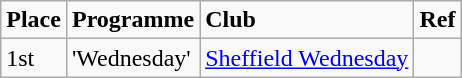<table class="wikitable">
<tr>
<td><strong>Place</strong></td>
<td><strong>Programme</strong></td>
<td><strong>Club</strong></td>
<td><strong>Ref</strong></td>
</tr>
<tr>
<td>1st</td>
<td>'Wednesday'</td>
<td><a href='#'>Sheffield Wednesday</a></td>
<td></td>
</tr>
</table>
